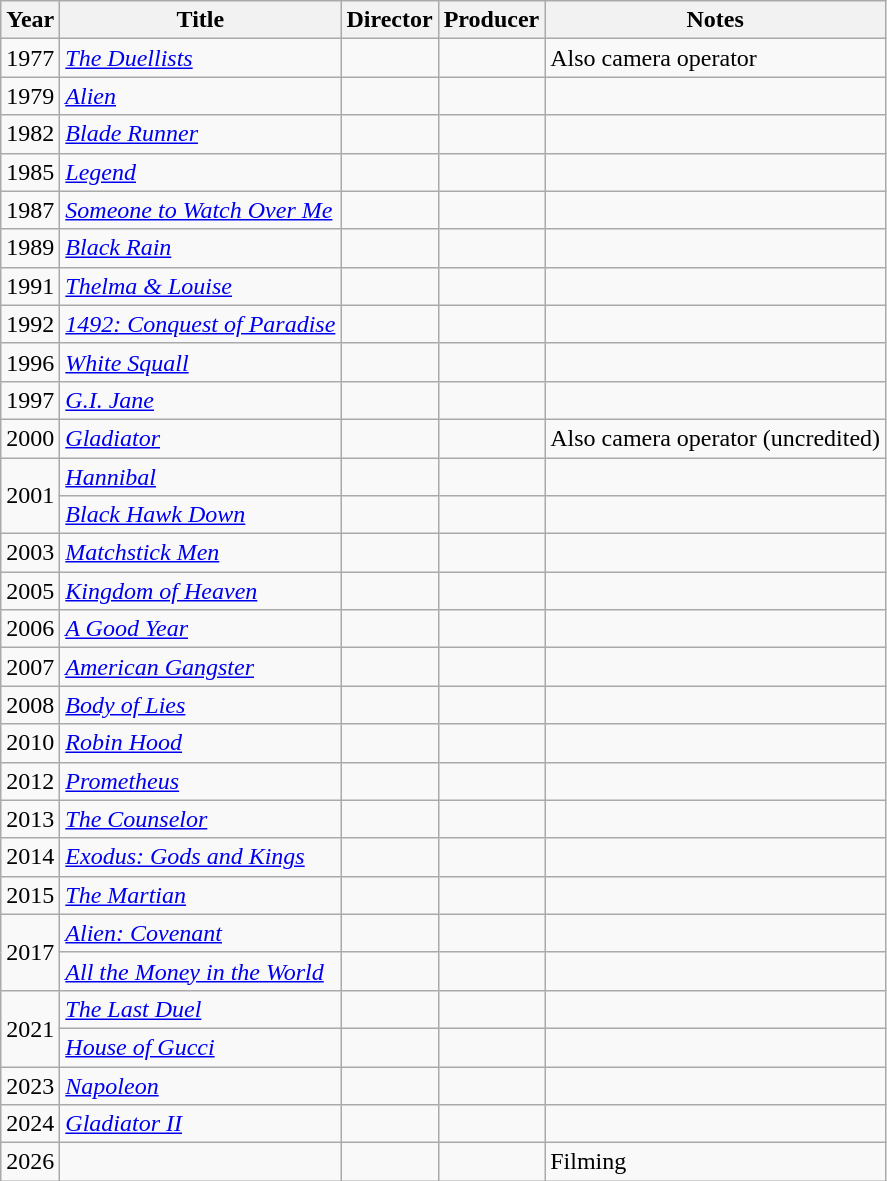<table class="wikitable">
<tr>
<th>Year</th>
<th>Title</th>
<th>Director</th>
<th>Producer</th>
<th>Notes</th>
</tr>
<tr>
<td>1977</td>
<td><em><a href='#'>The Duellists</a></em></td>
<td></td>
<td></td>
<td>Also camera operator</td>
</tr>
<tr>
<td>1979</td>
<td><em><a href='#'>Alien</a></em></td>
<td></td>
<td></td>
<td></td>
</tr>
<tr>
<td>1982</td>
<td><em><a href='#'>Blade Runner</a></em></td>
<td></td>
<td></td>
<td></td>
</tr>
<tr>
<td>1985</td>
<td><em><a href='#'>Legend</a></em></td>
<td></td>
<td></td>
<td></td>
</tr>
<tr>
<td>1987</td>
<td><em><a href='#'>Someone to Watch Over Me</a></em></td>
<td></td>
<td></td>
<td></td>
</tr>
<tr>
<td>1989</td>
<td><em><a href='#'>Black Rain</a></em></td>
<td></td>
<td></td>
<td></td>
</tr>
<tr>
<td>1991</td>
<td><em><a href='#'>Thelma & Louise</a></em></td>
<td></td>
<td></td>
<td></td>
</tr>
<tr>
<td>1992</td>
<td><em><a href='#'>1492: Conquest of Paradise</a></em></td>
<td></td>
<td></td>
<td></td>
</tr>
<tr>
<td>1996</td>
<td><em><a href='#'>White Squall</a></em></td>
<td></td>
<td></td>
<td></td>
</tr>
<tr>
<td>1997</td>
<td><em><a href='#'>G.I. Jane</a></em></td>
<td></td>
<td></td>
<td></td>
</tr>
<tr>
<td>2000</td>
<td><em><a href='#'>Gladiator</a></em></td>
<td></td>
<td></td>
<td>Also camera operator (uncredited)</td>
</tr>
<tr>
<td rowspan="2">2001</td>
<td><em><a href='#'>Hannibal</a></em></td>
<td></td>
<td></td>
<td></td>
</tr>
<tr>
<td><em><a href='#'>Black Hawk Down</a></em></td>
<td></td>
<td></td>
<td></td>
</tr>
<tr>
<td>2003</td>
<td><em><a href='#'>Matchstick Men</a></em></td>
<td></td>
<td></td>
<td></td>
</tr>
<tr>
<td>2005</td>
<td><em><a href='#'>Kingdom of Heaven</a></em></td>
<td></td>
<td></td>
<td></td>
</tr>
<tr>
<td>2006</td>
<td><em><a href='#'>A Good Year</a></em></td>
<td></td>
<td></td>
<td></td>
</tr>
<tr>
<td>2007</td>
<td><em><a href='#'>American Gangster</a></em></td>
<td></td>
<td></td>
<td></td>
</tr>
<tr>
<td>2008</td>
<td><em><a href='#'>Body of Lies</a></em></td>
<td></td>
<td></td>
<td></td>
</tr>
<tr>
<td>2010</td>
<td><em><a href='#'>Robin Hood</a></em></td>
<td></td>
<td></td>
<td></td>
</tr>
<tr>
<td>2012</td>
<td><em><a href='#'>Prometheus</a></em></td>
<td></td>
<td></td>
<td></td>
</tr>
<tr>
<td>2013</td>
<td><em><a href='#'>The Counselor</a></em></td>
<td></td>
<td></td>
<td></td>
</tr>
<tr>
<td>2014</td>
<td><em><a href='#'>Exodus: Gods and Kings</a></em></td>
<td></td>
<td></td>
<td></td>
</tr>
<tr>
<td>2015</td>
<td><em><a href='#'>The Martian</a></em></td>
<td></td>
<td></td>
<td></td>
</tr>
<tr>
<td rowspan="2">2017</td>
<td><em><a href='#'>Alien: Covenant</a></em></td>
<td></td>
<td></td>
<td></td>
</tr>
<tr>
<td><em><a href='#'>All the Money in the World</a></em></td>
<td></td>
<td></td>
<td></td>
</tr>
<tr>
<td rowspan="2">2021</td>
<td><em><a href='#'>The Last Duel</a></em></td>
<td></td>
<td></td>
<td></td>
</tr>
<tr>
<td><em><a href='#'>House of Gucci</a></em></td>
<td></td>
<td></td>
<td></td>
</tr>
<tr>
<td>2023</td>
<td><em><a href='#'>Napoleon</a></em></td>
<td></td>
<td></td>
<td></td>
</tr>
<tr>
<td>2024</td>
<td><em><a href='#'>Gladiator II</a></em></td>
<td></td>
<td></td>
<td></td>
</tr>
<tr>
<td>2026</td>
<td></td>
<td></td>
<td></td>
<td>Filming</td>
</tr>
</table>
